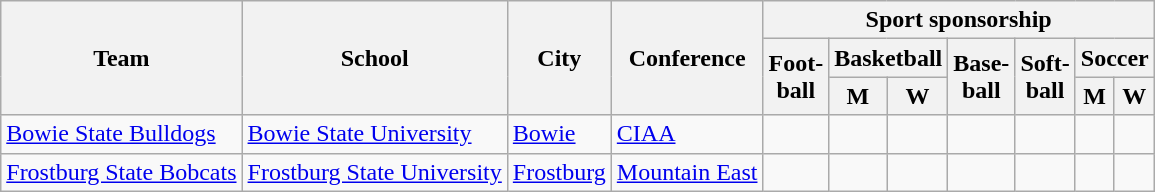<table class="sortable wikitable">
<tr>
<th rowspan=3>Team</th>
<th rowspan=3>School</th>
<th rowspan=3>City</th>
<th rowspan=3>Conference</th>
<th colspan=7>Sport sponsorship</th>
</tr>
<tr>
<th rowspan=2>Foot-<br>ball</th>
<th colspan=2>Basketball</th>
<th rowspan=2>Base-<br>ball</th>
<th rowspan=2>Soft-<br>ball</th>
<th colspan=2>Soccer</th>
</tr>
<tr>
<th>M</th>
<th>W</th>
<th>M</th>
<th>W</th>
</tr>
<tr>
<td><a href='#'>Bowie State Bulldogs</a></td>
<td><a href='#'>Bowie State University</a></td>
<td><a href='#'>Bowie</a></td>
<td><a href='#'>CIAA</a></td>
<td></td>
<td></td>
<td></td>
<td></td>
<td></td>
<td></td>
<td></td>
</tr>
<tr>
<td><a href='#'>Frostburg State Bobcats</a></td>
<td><a href='#'>Frostburg State University</a></td>
<td><a href='#'>Frostburg</a></td>
<td><a href='#'>Mountain East</a></td>
<td></td>
<td></td>
<td></td>
<td></td>
<td></td>
<td></td>
<td></td>
</tr>
</table>
